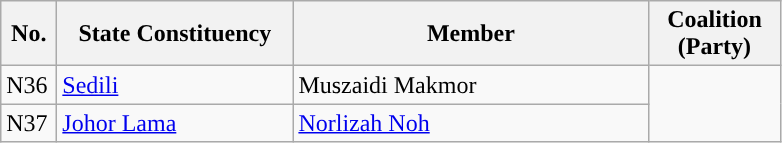<table class="wikitable sortable">
<tr>
<th width="30">No.</th>
<th width="150">State Constituency</th>
<th width="230">Member</th>
<th width="80">Coalition (Party)</th>
</tr>
<tr>
<td>N36</td>
<td><a href='#'>Sedili</a></td>
<td>Muszaidi Makmor</td>
<td rowspan=2></td>
</tr>
<tr>
<td>N37</td>
<td><a href='#'>Johor Lama</a></td>
<td><a href='#'>Norlizah Noh</a></td>
</tr>
</table>
